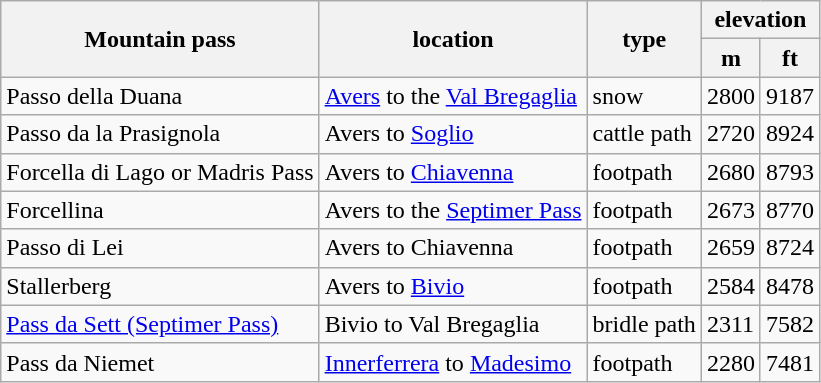<table class="wikitable sortable">
<tr>
<th rowspan=2>Mountain pass</th>
<th rowspan=2>location</th>
<th rowspan=2>type</th>
<th colspan=2>elevation</th>
</tr>
<tr>
<th>m</th>
<th>ft</th>
</tr>
<tr>
<td>Passo della Duana</td>
<td><a href='#'>Avers</a> to the <a href='#'>Val Bregaglia</a></td>
<td>snow</td>
<td>2800</td>
<td>9187</td>
</tr>
<tr>
<td>Passo da la Prasignola</td>
<td>Avers to <a href='#'>Soglio</a></td>
<td>cattle path</td>
<td>2720</td>
<td>8924</td>
</tr>
<tr>
<td>Forcella di Lago or Madris Pass</td>
<td>Avers to <a href='#'>Chiavenna</a></td>
<td>footpath</td>
<td>2680</td>
<td>8793</td>
</tr>
<tr>
<td>Forcellina</td>
<td>Avers to the <a href='#'>Septimer Pass</a></td>
<td>footpath</td>
<td>2673</td>
<td>8770</td>
</tr>
<tr>
<td>Passo di Lei</td>
<td>Avers to Chiavenna</td>
<td>footpath</td>
<td>2659</td>
<td>8724</td>
</tr>
<tr>
<td>Stallerberg</td>
<td>Avers to <a href='#'>Bivio</a></td>
<td>footpath</td>
<td>2584</td>
<td>8478</td>
</tr>
<tr>
<td><a href='#'>Pass da Sett (Septimer Pass)</a></td>
<td>Bivio to Val Bregaglia</td>
<td>bridle path</td>
<td>2311</td>
<td>7582</td>
</tr>
<tr>
<td>Pass da Niemet</td>
<td><a href='#'>Innerferrera</a> to <a href='#'>Madesimo</a></td>
<td>footpath</td>
<td>2280</td>
<td>7481</td>
</tr>
</table>
